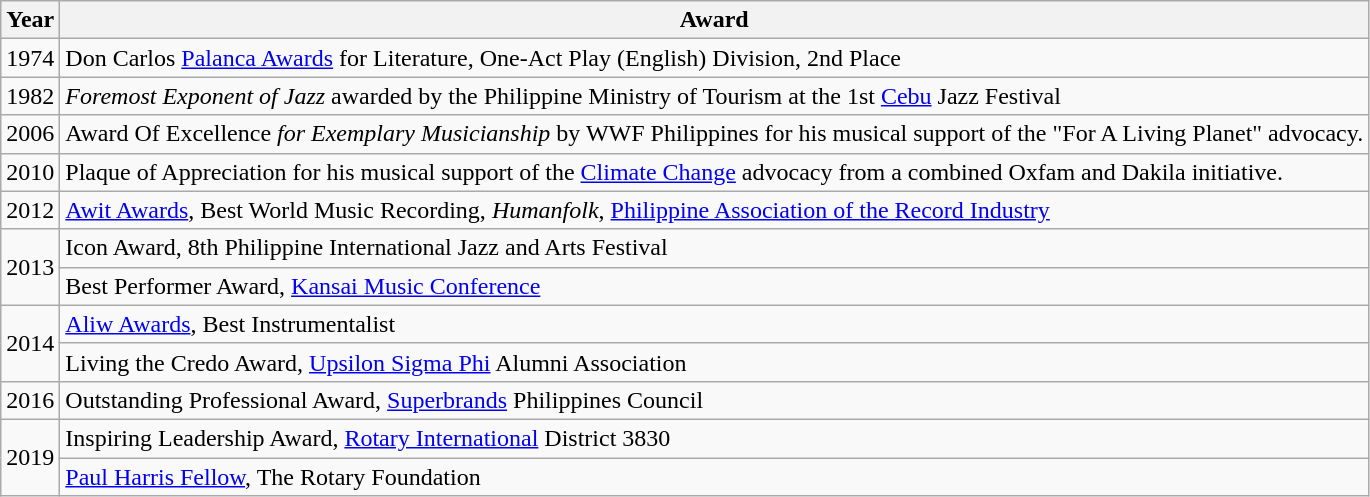<table class="wikitable sortable">
<tr>
<th>Year</th>
<th>Award</th>
</tr>
<tr>
<td>1974</td>
<td>Don Carlos <a href='#'>Palanca Awards</a> for Literature, One-Act Play (English) Division, 2nd Place</td>
</tr>
<tr>
<td>1982</td>
<td><em>Foremost Exponent of Jazz</em> awarded by the Philippine Ministry of Tourism at the 1st <a href='#'>Cebu</a> Jazz Festival</td>
</tr>
<tr>
<td>2006</td>
<td>Award Of Excellence <em>for Exemplary Musicianship</em> by WWF Philippines for his musical support of the "For A Living Planet" advocacy.</td>
</tr>
<tr>
<td>2010</td>
<td>Plaque of Appreciation for his musical support of the <a href='#'>Climate Change</a> advocacy from a combined Oxfam and Dakila initiative.</td>
</tr>
<tr>
<td>2012</td>
<td><a href='#'>Awit Awards</a>, Best World Music Recording, <em>Humanfolk</em>, <a href='#'>Philippine Association of the Record Industry</a></td>
</tr>
<tr>
<td rowspan=2>2013</td>
<td>Icon Award, 8th Philippine International Jazz and Arts Festival</td>
</tr>
<tr>
<td>Best Performer Award, <a href='#'>Kansai Music Conference</a></td>
</tr>
<tr>
<td rowspan=2>2014</td>
<td><a href='#'>Aliw Awards</a>, Best Instrumentalist</td>
</tr>
<tr>
<td>Living the Credo Award, <a href='#'>Upsilon Sigma Phi</a> Alumni Association</td>
</tr>
<tr>
<td>2016</td>
<td>Outstanding Professional Award,  <a href='#'>Superbrands</a> Philippines Council</td>
</tr>
<tr>
<td rowspan=2>2019</td>
<td>Inspiring Leadership Award, <a href='#'>Rotary International</a> District 3830</td>
</tr>
<tr>
<td><a href='#'>Paul Harris Fellow</a>, The Rotary Foundation</td>
</tr>
</table>
